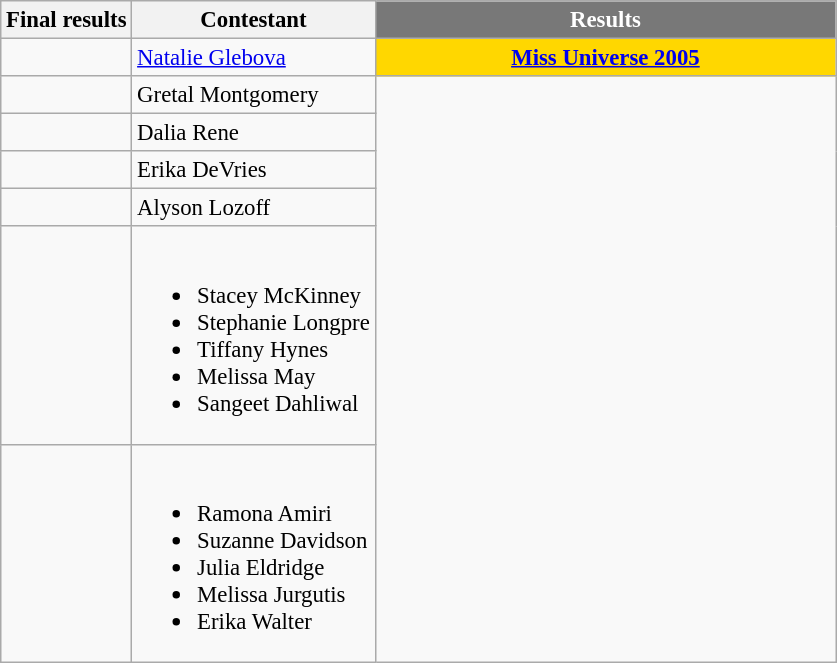<table class="wikitable sortable" style="font-size: 95%;">
<tr>
<th>Final results</th>
<th>Contestant</th>
<th width="300" style="background-color:#787878;color:#FFFFFF;">Results</th>
</tr>
<tr>
<td></td>
<td><a href='#'>Natalie Glebova</a></td>
<th style="background:gold;"><a href='#'>Miss Universe 2005</a></th>
</tr>
<tr>
<td></td>
<td>Gretal Montgomery</td>
</tr>
<tr>
<td></td>
<td>Dalia Rene</td>
</tr>
<tr>
<td></td>
<td>Erika DeVries</td>
</tr>
<tr>
<td></td>
<td>Alyson Lozoff</td>
</tr>
<tr>
<td></td>
<td><br><ul><li>Stacey McKinney</li><li>Stephanie Longpre</li><li>Tiffany Hynes</li><li>Melissa May</li><li>Sangeet Dahliwal</li></ul></td>
</tr>
<tr>
<td></td>
<td><br><ul><li>Ramona Amiri</li><li>Suzanne Davidson</li><li>Julia Eldridge</li><li>Melissa Jurgutis</li><li>Erika Walter</li></ul></td>
</tr>
</table>
